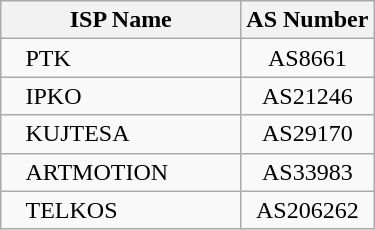<table class="wikitable" style="margin:1em;">
<tr>
<th scope="col">ISP Name</th>
<th scope="col">AS Number</th>
</tr>
<tr>
<td style="padding:0 3em 0 1em;">PTK</td>
<td style="text-align: center;">AS8661</td>
</tr>
<tr>
<td style="padding:0 3em 0 1em;">IPKO</td>
<td style="text-align: center;">AS21246</td>
</tr>
<tr>
<td style="padding:0 3em 0 1em;">KUJTESA</td>
<td style="text-align: center;">AS29170</td>
</tr>
<tr>
<td style="padding:0 3em 0 1em;">ARTMOTION</td>
<td style="text-align: center;">AS33983</td>
</tr>
<tr>
<td style="padding:0 3em 0 1em;">TELKOS</td>
<td style="text-align: center;">AS206262</td>
</tr>
</table>
